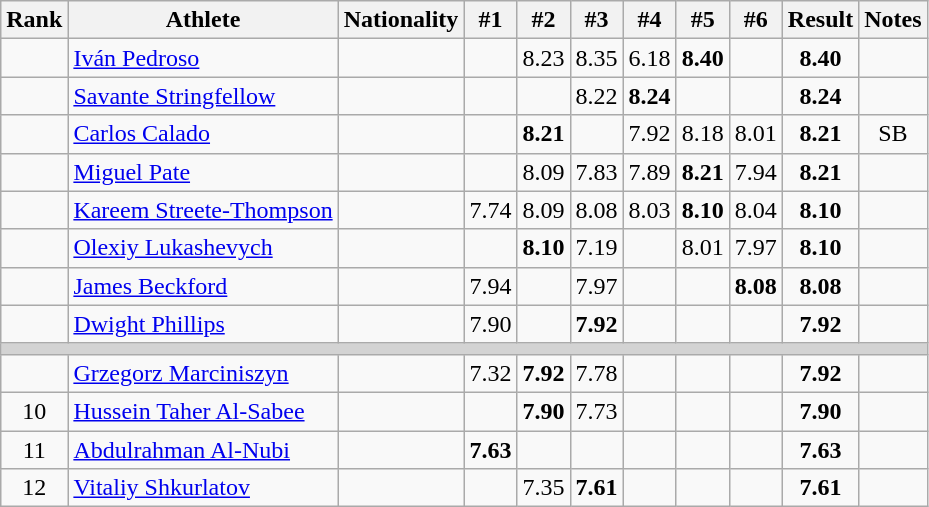<table class="wikitable sortable" style="text-align:center">
<tr>
<th>Rank</th>
<th>Athlete</th>
<th>Nationality</th>
<th>#1</th>
<th>#2</th>
<th>#3</th>
<th>#4</th>
<th>#5</th>
<th>#6</th>
<th>Result</th>
<th>Notes</th>
</tr>
<tr>
<td></td>
<td align=left><a href='#'>Iván Pedroso</a></td>
<td align=left></td>
<td></td>
<td>8.23</td>
<td>8.35</td>
<td>6.18</td>
<td><strong>8.40</strong></td>
<td></td>
<td><strong>8.40</strong></td>
<td></td>
</tr>
<tr>
<td></td>
<td align=left><a href='#'>Savante Stringfellow</a></td>
<td align=left></td>
<td></td>
<td></td>
<td>8.22</td>
<td><strong>8.24</strong></td>
<td></td>
<td></td>
<td><strong>8.24</strong></td>
<td></td>
</tr>
<tr>
<td></td>
<td align=left><a href='#'>Carlos Calado</a></td>
<td align=left></td>
<td></td>
<td><strong>8.21</strong></td>
<td></td>
<td>7.92</td>
<td>8.18</td>
<td>8.01</td>
<td><strong>8.21</strong></td>
<td>SB</td>
</tr>
<tr>
<td></td>
<td align=left><a href='#'>Miguel Pate</a></td>
<td align=left></td>
<td></td>
<td>8.09</td>
<td>7.83</td>
<td>7.89</td>
<td><strong>8.21</strong></td>
<td>7.94</td>
<td><strong>8.21</strong></td>
<td></td>
</tr>
<tr>
<td></td>
<td align=left><a href='#'>Kareem Streete-Thompson</a></td>
<td align=left></td>
<td>7.74</td>
<td>8.09</td>
<td>8.08</td>
<td>8.03</td>
<td><strong>8.10</strong></td>
<td>8.04</td>
<td><strong>8.10</strong></td>
<td></td>
</tr>
<tr>
<td></td>
<td align=left><a href='#'>Olexiy Lukashevych</a></td>
<td align=left></td>
<td></td>
<td><strong>8.10</strong></td>
<td>7.19</td>
<td></td>
<td>8.01</td>
<td>7.97</td>
<td><strong>8.10</strong></td>
<td></td>
</tr>
<tr>
<td></td>
<td align=left><a href='#'>James Beckford</a></td>
<td align=left></td>
<td>7.94</td>
<td></td>
<td>7.97</td>
<td></td>
<td></td>
<td><strong>8.08</strong></td>
<td><strong>8.08</strong></td>
<td></td>
</tr>
<tr>
<td></td>
<td align=left><a href='#'>Dwight Phillips</a></td>
<td align=left></td>
<td>7.90</td>
<td></td>
<td><strong>7.92</strong></td>
<td></td>
<td></td>
<td></td>
<td><strong>7.92</strong></td>
<td></td>
</tr>
<tr>
<td colspan=11 bgcolor=lightgray></td>
</tr>
<tr>
<td></td>
<td align=left><a href='#'>Grzegorz Marciniszyn</a></td>
<td align=left></td>
<td>7.32</td>
<td><strong>7.92</strong></td>
<td>7.78</td>
<td></td>
<td></td>
<td></td>
<td><strong>7.92</strong></td>
<td></td>
</tr>
<tr>
<td>10</td>
<td align=left><a href='#'>Hussein Taher Al-Sabee</a></td>
<td align=left></td>
<td></td>
<td><strong>7.90</strong></td>
<td>7.73</td>
<td></td>
<td></td>
<td></td>
<td><strong>7.90</strong></td>
<td></td>
</tr>
<tr>
<td>11</td>
<td align=left><a href='#'>Abdulrahman Al-Nubi</a></td>
<td align=left></td>
<td><strong>7.63</strong></td>
<td></td>
<td></td>
<td></td>
<td></td>
<td></td>
<td><strong>7.63</strong></td>
<td></td>
</tr>
<tr>
<td>12</td>
<td align=left><a href='#'>Vitaliy Shkurlatov</a></td>
<td align=left></td>
<td></td>
<td>7.35</td>
<td><strong>7.61</strong></td>
<td></td>
<td></td>
<td></td>
<td><strong>7.61</strong></td>
<td></td>
</tr>
</table>
